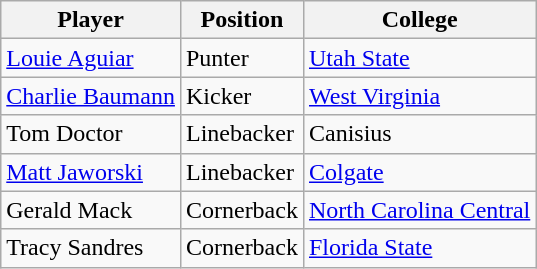<table class="wikitable">
<tr>
<th>Player</th>
<th>Position</th>
<th>College</th>
</tr>
<tr>
<td><a href='#'>Louie Aguiar</a></td>
<td>Punter</td>
<td><a href='#'>Utah State</a></td>
</tr>
<tr>
<td><a href='#'>Charlie Baumann</a></td>
<td>Kicker</td>
<td><a href='#'>West Virginia</a></td>
</tr>
<tr>
<td>Tom Doctor</td>
<td>Linebacker</td>
<td>Canisius</td>
</tr>
<tr>
<td><a href='#'>Matt Jaworski</a></td>
<td>Linebacker</td>
<td><a href='#'>Colgate</a></td>
</tr>
<tr>
<td>Gerald Mack</td>
<td>Cornerback</td>
<td><a href='#'>North Carolina Central</a></td>
</tr>
<tr>
<td>Tracy Sandres</td>
<td>Cornerback</td>
<td><a href='#'>Florida State</a></td>
</tr>
</table>
